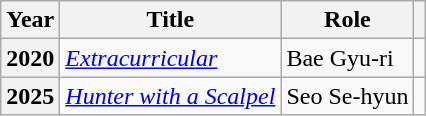<table class="wikitable plainrowheaders">
<tr>
<th scope="col">Year</th>
<th scope="col">Title</th>
<th scope="col">Role</th>
<th scope="col" class="unsortable"></th>
</tr>
<tr>
<th scope="row">2020</th>
<td><a href='#'><em>Extracurricular</em></a></td>
<td>Bae Gyu-ri</td>
<td style="text-align:center"></td>
</tr>
<tr>
<th scope="row">2025</th>
<td><em><a href='#'>Hunter with a Scalpel</a></em></td>
<td>Seo Se-hyun</td>
<td style="text-align:center"></td>
</tr>
</table>
